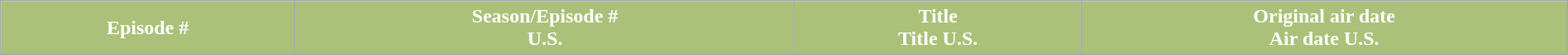<table class="wikitable plainrowheaders" style="width: 100%; margin-right: 0;">
<tr>
<th style="background: #ABC179; color: #ffffff;">Episode #</th>
<th style="background: #ABC179; color: #ffffff;">Season/Episode # <br>U.S.</th>
<th style="background: #ABC179; color: #ffffff;">Title <br> Title U.S.</th>
<th style="background: #ABC179; color: #ffffff;">Original air date <br> Air date U.S.</th>
</tr>
<tr>
</tr>
</table>
